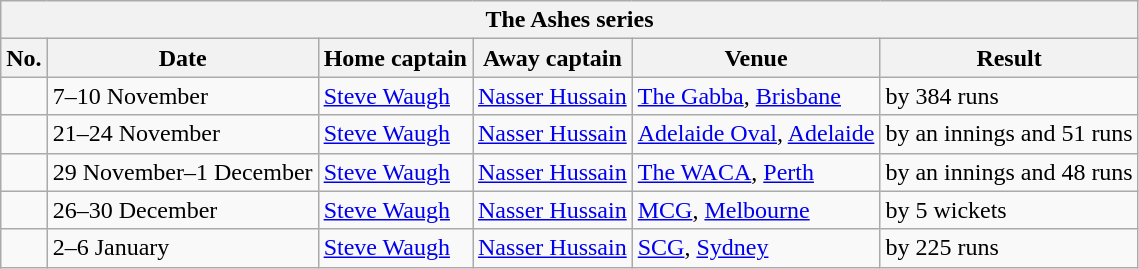<table class="wikitable">
<tr>
<th colspan="9">The Ashes series</th>
</tr>
<tr>
<th>No.</th>
<th>Date</th>
<th>Home captain</th>
<th>Away captain</th>
<th>Venue</th>
<th>Result</th>
</tr>
<tr>
<td></td>
<td>7–10 November</td>
<td><a href='#'>Steve Waugh</a></td>
<td><a href='#'>Nasser Hussain</a></td>
<td><a href='#'>The Gabba</a>, <a href='#'>Brisbane</a></td>
<td> by 384 runs</td>
</tr>
<tr>
<td></td>
<td>21–24 November</td>
<td><a href='#'>Steve Waugh</a></td>
<td><a href='#'>Nasser Hussain</a></td>
<td><a href='#'>Adelaide Oval</a>, <a href='#'>Adelaide</a></td>
<td> by an innings and 51 runs</td>
</tr>
<tr>
<td></td>
<td>29 November–1 December</td>
<td><a href='#'>Steve Waugh</a></td>
<td><a href='#'>Nasser Hussain</a></td>
<td><a href='#'>The WACA</a>, <a href='#'>Perth</a></td>
<td> by an innings and 48 runs</td>
</tr>
<tr>
<td></td>
<td>26–30 December</td>
<td><a href='#'>Steve Waugh</a></td>
<td><a href='#'>Nasser Hussain</a></td>
<td><a href='#'>MCG</a>, <a href='#'>Melbourne</a></td>
<td> by 5 wickets</td>
</tr>
<tr>
<td></td>
<td>2–6 January</td>
<td><a href='#'>Steve Waugh</a></td>
<td><a href='#'>Nasser Hussain</a></td>
<td><a href='#'>SCG</a>, <a href='#'>Sydney</a></td>
<td> by 225 runs</td>
</tr>
</table>
